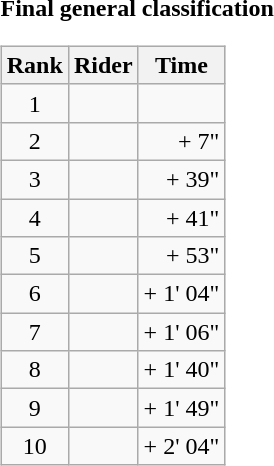<table>
<tr>
<td><strong>Final general classification</strong><br><table class="wikitable">
<tr>
<th scope="col">Rank</th>
<th scope="col">Rider</th>
<th scope="col">Time</th>
</tr>
<tr>
<td style="text-align:center;">1</td>
<td></td>
<td style="text-align:right;"></td>
</tr>
<tr>
<td style="text-align:center;">2</td>
<td></td>
<td style="text-align:right;">+ 7"</td>
</tr>
<tr>
<td style="text-align:center;">3</td>
<td></td>
<td style="text-align:right;">+ 39"</td>
</tr>
<tr>
<td style="text-align:center;">4</td>
<td></td>
<td style="text-align:right;">+ 41"</td>
</tr>
<tr>
<td style="text-align:center;">5</td>
<td></td>
<td style="text-align:right;">+ 53"</td>
</tr>
<tr>
<td style="text-align:center;">6</td>
<td></td>
<td style="text-align:right;">+ 1' 04"</td>
</tr>
<tr>
<td style="text-align:center;">7</td>
<td></td>
<td style="text-align:right;">+ 1' 06"</td>
</tr>
<tr>
<td style="text-align:center;">8</td>
<td></td>
<td style="text-align:right;">+ 1' 40"</td>
</tr>
<tr>
<td style="text-align:center;">9</td>
<td></td>
<td style="text-align:right;">+ 1' 49"</td>
</tr>
<tr>
<td style="text-align:center;">10</td>
<td></td>
<td style="text-align:right;">+ 2' 04"</td>
</tr>
</table>
</td>
</tr>
</table>
